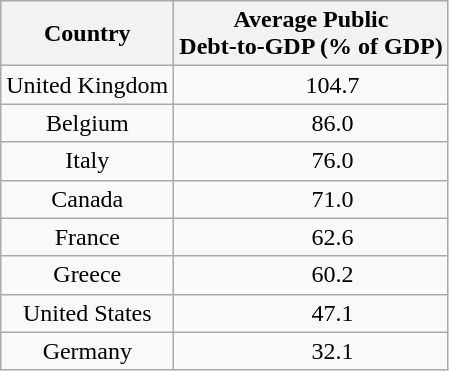<table class="wikitable" style="text-align:center;float:left;margin:1em;">
<tr>
<th>Country</th>
<th>Average Public<br>Debt-to-GDP (% of GDP)</th>
</tr>
<tr>
<td>United Kingdom</td>
<td style="padding-left: 2em">104.7</td>
</tr>
<tr>
<td>Belgium</td>
<td style="padding-left: 2em">86.0</td>
</tr>
<tr>
<td>Italy</td>
<td style="padding-left: 2em">76.0</td>
</tr>
<tr>
<td>Canada</td>
<td style="padding-left: 2em">71.0</td>
</tr>
<tr>
<td>France</td>
<td style="padding-left: 2em">62.6</td>
</tr>
<tr>
<td>Greece</td>
<td style="padding-left: 2em">60.2</td>
</tr>
<tr>
<td>United States</td>
<td style="padding-left: 2em">47.1</td>
</tr>
<tr>
<td>Germany</td>
<td style="padding-left: 2em">32.1</td>
</tr>
</table>
